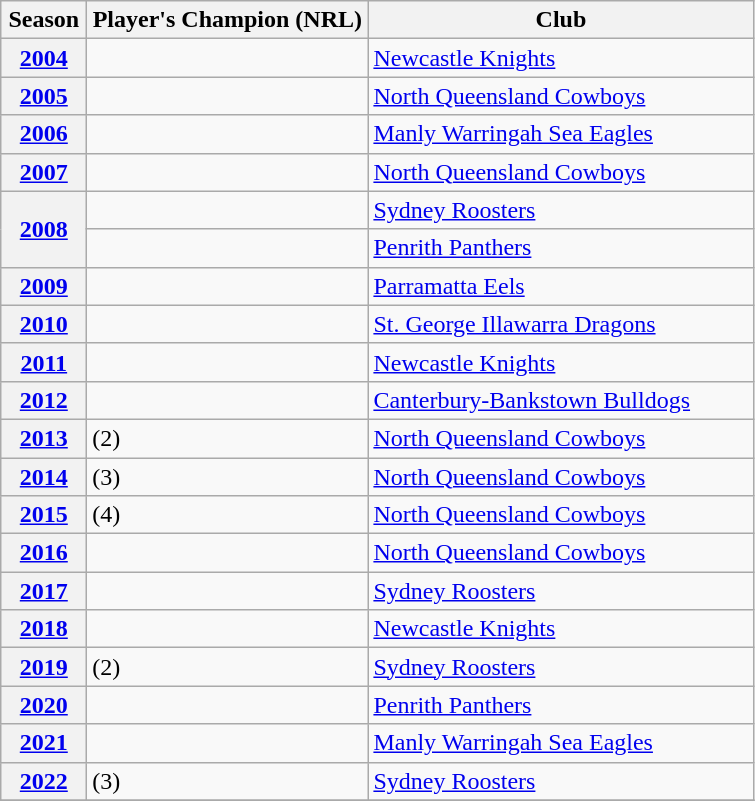<table class="wikitable" style="text-align:left;">
<tr>
<th width="50">Season</th>
<th width="180">Player's Champion (NRL)</th>
<th width="250">Club</th>
</tr>
<tr>
<th><a href='#'>2004</a></th>
<td></td>
<td> <a href='#'>Newcastle Knights</a></td>
</tr>
<tr>
<th><a href='#'>2005</a></th>
<td></td>
<td> <a href='#'>North Queensland Cowboys</a></td>
</tr>
<tr>
<th><a href='#'>2006</a></th>
<td></td>
<td> <a href='#'>Manly Warringah Sea Eagles</a></td>
</tr>
<tr>
<th><a href='#'>2007</a></th>
<td></td>
<td> <a href='#'>North Queensland Cowboys</a></td>
</tr>
<tr>
<th rowspan=2><a href='#'>2008</a></th>
<td></td>
<td> <a href='#'>Sydney Roosters</a></td>
</tr>
<tr>
<td></td>
<td> <a href='#'>Penrith Panthers</a></td>
</tr>
<tr>
<th><a href='#'>2009</a></th>
<td></td>
<td> <a href='#'>Parramatta Eels</a></td>
</tr>
<tr>
<th><a href='#'>2010</a></th>
<td></td>
<td> <a href='#'>St. George Illawarra Dragons</a></td>
</tr>
<tr>
<th><a href='#'>2011</a></th>
<td></td>
<td> <a href='#'>Newcastle Knights</a></td>
</tr>
<tr>
<th><a href='#'>2012</a></th>
<td></td>
<td> <a href='#'>Canterbury-Bankstown Bulldogs</a></td>
</tr>
<tr>
<th><a href='#'>2013</a></th>
<td> (2)</td>
<td> <a href='#'>North Queensland Cowboys</a></td>
</tr>
<tr>
<th><a href='#'>2014</a></th>
<td> (3)</td>
<td> <a href='#'>North Queensland Cowboys</a></td>
</tr>
<tr>
<th><a href='#'>2015</a></th>
<td> (4)</td>
<td> <a href='#'>North Queensland Cowboys</a></td>
</tr>
<tr>
<th><a href='#'>2016</a></th>
<td></td>
<td> <a href='#'>North Queensland Cowboys</a></td>
</tr>
<tr>
<th><a href='#'>2017</a></th>
<td></td>
<td> <a href='#'>Sydney Roosters</a></td>
</tr>
<tr>
<th><a href='#'>2018</a></th>
<td></td>
<td> <a href='#'>Newcastle Knights</a></td>
</tr>
<tr>
<th><a href='#'>2019</a></th>
<td> (2)</td>
<td> <a href='#'>Sydney Roosters</a></td>
</tr>
<tr>
<th><a href='#'>2020</a></th>
<td></td>
<td> <a href='#'>Penrith Panthers</a></td>
</tr>
<tr>
<th><a href='#'>2021</a></th>
<td></td>
<td> <a href='#'>Manly Warringah Sea Eagles</a></td>
</tr>
<tr>
<th><a href='#'>2022</a></th>
<td> (3)</td>
<td> <a href='#'>Sydney Roosters</a></td>
</tr>
<tr>
</tr>
</table>
